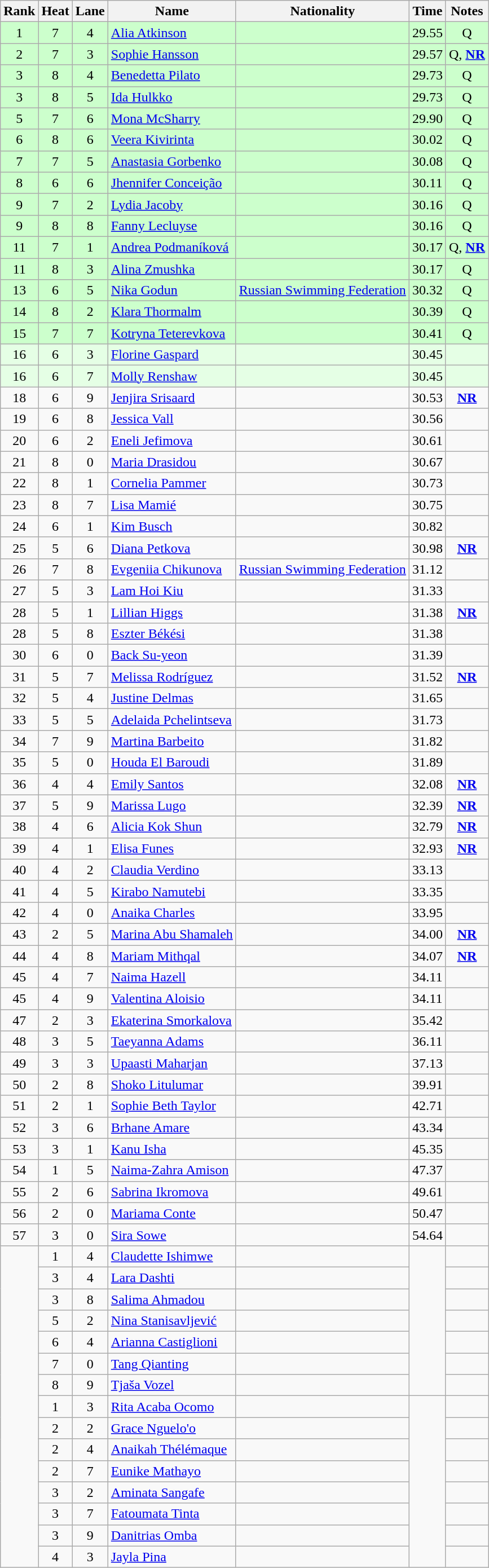<table class="wikitable sortable" style="text-align:center">
<tr>
<th>Rank</th>
<th>Heat</th>
<th>Lane</th>
<th>Name</th>
<th>Nationality</th>
<th>Time</th>
<th>Notes</th>
</tr>
<tr bgcolor=ccffcc>
<td>1</td>
<td>7</td>
<td>4</td>
<td align=left><a href='#'>Alia Atkinson</a></td>
<td align=left></td>
<td>29.55</td>
<td>Q</td>
</tr>
<tr bgcolor=ccffcc>
<td>2</td>
<td>7</td>
<td>3</td>
<td align=left><a href='#'>Sophie Hansson</a></td>
<td align=left></td>
<td>29.57</td>
<td>Q, <strong><a href='#'>NR</a></strong></td>
</tr>
<tr bgcolor=ccffcc>
<td>3</td>
<td>8</td>
<td>4</td>
<td align=left><a href='#'>Benedetta Pilato</a></td>
<td align=left></td>
<td>29.73</td>
<td>Q</td>
</tr>
<tr bgcolor=ccffcc>
<td>3</td>
<td>8</td>
<td>5</td>
<td align=left><a href='#'>Ida Hulkko</a></td>
<td align=left></td>
<td>29.73</td>
<td>Q</td>
</tr>
<tr bgcolor=ccffcc>
<td>5</td>
<td>7</td>
<td>6</td>
<td align=left><a href='#'>Mona McSharry</a></td>
<td align=left></td>
<td>29.90</td>
<td>Q</td>
</tr>
<tr bgcolor=ccffcc>
<td>6</td>
<td>8</td>
<td>6</td>
<td align=left><a href='#'>Veera Kivirinta</a></td>
<td align=left></td>
<td>30.02</td>
<td>Q</td>
</tr>
<tr bgcolor=ccffcc>
<td>7</td>
<td>7</td>
<td>5</td>
<td align=left><a href='#'>Anastasia Gorbenko</a></td>
<td align=left></td>
<td>30.08</td>
<td>Q</td>
</tr>
<tr bgcolor=ccffcc>
<td>8</td>
<td>6</td>
<td>6</td>
<td align=left><a href='#'>Jhennifer Conceição</a></td>
<td align=left></td>
<td>30.11</td>
<td>Q</td>
</tr>
<tr bgcolor=ccffcc>
<td>9</td>
<td>7</td>
<td>2</td>
<td align=left><a href='#'>Lydia Jacoby</a></td>
<td align=left></td>
<td>30.16</td>
<td>Q</td>
</tr>
<tr bgcolor=ccffcc>
<td>9</td>
<td>8</td>
<td>8</td>
<td align=left><a href='#'>Fanny Lecluyse</a></td>
<td align=left></td>
<td>30.16</td>
<td>Q</td>
</tr>
<tr bgcolor=ccffcc>
<td>11</td>
<td>7</td>
<td>1</td>
<td align=left><a href='#'>Andrea Podmaníková</a></td>
<td align=left></td>
<td>30.17</td>
<td>Q, <strong><a href='#'>NR</a></strong></td>
</tr>
<tr bgcolor=ccffcc>
<td>11</td>
<td>8</td>
<td>3</td>
<td align=left><a href='#'>Alina Zmushka</a></td>
<td align=left></td>
<td>30.17</td>
<td>Q</td>
</tr>
<tr bgcolor=ccffcc>
<td>13</td>
<td>6</td>
<td>5</td>
<td align=left><a href='#'>Nika Godun</a></td>
<td align=left><a href='#'>Russian Swimming Federation</a></td>
<td>30.32</td>
<td>Q</td>
</tr>
<tr bgcolor=ccffcc>
<td>14</td>
<td>8</td>
<td>2</td>
<td align=left><a href='#'>Klara Thormalm</a></td>
<td align=left></td>
<td>30.39</td>
<td>Q</td>
</tr>
<tr bgcolor=ccffcc>
<td>15</td>
<td>7</td>
<td>7</td>
<td align=left><a href='#'>Kotryna Teterevkova</a></td>
<td align=left></td>
<td>30.41</td>
<td>Q</td>
</tr>
<tr bgcolor=e5ffe5>
<td>16</td>
<td>6</td>
<td>3</td>
<td align=left><a href='#'>Florine Gaspard</a></td>
<td align=left></td>
<td>30.45</td>
<td></td>
</tr>
<tr bgcolor=e5ffe5>
<td>16</td>
<td>6</td>
<td>7</td>
<td align=left><a href='#'>Molly Renshaw</a></td>
<td align=left></td>
<td>30.45</td>
<td></td>
</tr>
<tr>
<td>18</td>
<td>6</td>
<td>9</td>
<td align=left><a href='#'>Jenjira Srisaard</a></td>
<td align=left></td>
<td>30.53</td>
<td><strong><a href='#'>NR</a></strong></td>
</tr>
<tr>
<td>19</td>
<td>6</td>
<td>8</td>
<td align=left><a href='#'>Jessica Vall</a></td>
<td align=left></td>
<td>30.56</td>
<td></td>
</tr>
<tr>
<td>20</td>
<td>6</td>
<td>2</td>
<td align=left><a href='#'>Eneli Jefimova</a></td>
<td align=left></td>
<td>30.61</td>
<td></td>
</tr>
<tr>
<td>21</td>
<td>8</td>
<td>0</td>
<td align=left><a href='#'>Maria Drasidou</a></td>
<td align=left></td>
<td>30.67</td>
<td></td>
</tr>
<tr>
<td>22</td>
<td>8</td>
<td>1</td>
<td align=left><a href='#'>Cornelia Pammer</a></td>
<td align=left></td>
<td>30.73</td>
<td></td>
</tr>
<tr>
<td>23</td>
<td>8</td>
<td>7</td>
<td align=left><a href='#'>Lisa Mamié</a></td>
<td align=left></td>
<td>30.75</td>
<td></td>
</tr>
<tr>
<td>24</td>
<td>6</td>
<td>1</td>
<td align=left><a href='#'>Kim Busch</a></td>
<td align=left></td>
<td>30.82</td>
<td></td>
</tr>
<tr>
<td>25</td>
<td>5</td>
<td>6</td>
<td align=left><a href='#'>Diana Petkova</a></td>
<td align=left></td>
<td>30.98</td>
<td><strong><a href='#'>NR</a></strong></td>
</tr>
<tr>
<td>26</td>
<td>7</td>
<td>8</td>
<td align=left><a href='#'>Evgeniia Chikunova</a></td>
<td align=left><a href='#'>Russian Swimming Federation</a></td>
<td>31.12</td>
<td></td>
</tr>
<tr>
<td>27</td>
<td>5</td>
<td>3</td>
<td align=left><a href='#'>Lam Hoi Kiu</a></td>
<td align=left></td>
<td>31.33</td>
<td></td>
</tr>
<tr>
<td>28</td>
<td>5</td>
<td>1</td>
<td align=left><a href='#'>Lillian Higgs</a></td>
<td align=left></td>
<td>31.38</td>
<td><strong><a href='#'>NR</a></strong></td>
</tr>
<tr>
<td>28</td>
<td>5</td>
<td>8</td>
<td align=left><a href='#'>Eszter Békési</a></td>
<td align=left></td>
<td>31.38</td>
<td></td>
</tr>
<tr>
<td>30</td>
<td>6</td>
<td>0</td>
<td align=left><a href='#'>Back Su-yeon</a></td>
<td align=left></td>
<td>31.39</td>
<td></td>
</tr>
<tr>
<td>31</td>
<td>5</td>
<td>7</td>
<td align=left><a href='#'>Melissa Rodríguez</a></td>
<td align=left></td>
<td>31.52</td>
<td><strong><a href='#'>NR</a></strong></td>
</tr>
<tr>
<td>32</td>
<td>5</td>
<td>4</td>
<td align=left><a href='#'>Justine Delmas</a></td>
<td align=left></td>
<td>31.65</td>
<td></td>
</tr>
<tr>
<td>33</td>
<td>5</td>
<td>5</td>
<td align=left><a href='#'>Adelaida Pchelintseva</a></td>
<td align=left></td>
<td>31.73</td>
<td></td>
</tr>
<tr>
<td>34</td>
<td>7</td>
<td>9</td>
<td align=left><a href='#'>Martina Barbeito</a></td>
<td align=left></td>
<td>31.82</td>
<td></td>
</tr>
<tr>
<td>35</td>
<td>5</td>
<td>0</td>
<td align=left><a href='#'>Houda El Baroudi</a></td>
<td align=left></td>
<td>31.89</td>
<td></td>
</tr>
<tr>
<td>36</td>
<td>4</td>
<td>4</td>
<td align=left><a href='#'>Emily Santos</a></td>
<td align=left></td>
<td>32.08</td>
<td><strong><a href='#'>NR</a></strong></td>
</tr>
<tr>
<td>37</td>
<td>5</td>
<td>9</td>
<td align=left><a href='#'>Marissa Lugo</a></td>
<td align=left></td>
<td>32.39</td>
<td><strong><a href='#'>NR</a></strong></td>
</tr>
<tr>
<td>38</td>
<td>4</td>
<td>6</td>
<td align=left><a href='#'>Alicia Kok Shun</a></td>
<td align=left></td>
<td>32.79</td>
<td><strong><a href='#'>NR</a></strong></td>
</tr>
<tr>
<td>39</td>
<td>4</td>
<td>1</td>
<td align=left><a href='#'>Elisa Funes</a></td>
<td align=left></td>
<td>32.93</td>
<td><strong><a href='#'>NR</a></strong></td>
</tr>
<tr>
<td>40</td>
<td>4</td>
<td>2</td>
<td align=left><a href='#'>Claudia Verdino</a></td>
<td align=left></td>
<td>33.13</td>
<td></td>
</tr>
<tr>
<td>41</td>
<td>4</td>
<td>5</td>
<td align=left><a href='#'>Kirabo Namutebi</a></td>
<td align=left></td>
<td>33.35</td>
<td></td>
</tr>
<tr>
<td>42</td>
<td>4</td>
<td>0</td>
<td align=left><a href='#'>Anaika Charles</a></td>
<td align=left></td>
<td>33.95</td>
<td></td>
</tr>
<tr>
<td>43</td>
<td>2</td>
<td>5</td>
<td align=left><a href='#'>Marina Abu Shamaleh</a></td>
<td align=left></td>
<td>34.00</td>
<td><strong><a href='#'>NR</a></strong></td>
</tr>
<tr>
<td>44</td>
<td>4</td>
<td>8</td>
<td align=left><a href='#'>Mariam Mithqal</a></td>
<td align=left></td>
<td>34.07</td>
<td><strong><a href='#'>NR</a></strong></td>
</tr>
<tr>
<td>45</td>
<td>4</td>
<td>7</td>
<td align=left><a href='#'>Naima Hazell</a></td>
<td align=left></td>
<td>34.11</td>
<td></td>
</tr>
<tr>
<td>45</td>
<td>4</td>
<td>9</td>
<td align=left><a href='#'>Valentina Aloisio</a></td>
<td align=left></td>
<td>34.11</td>
<td></td>
</tr>
<tr>
<td>47</td>
<td>2</td>
<td>3</td>
<td align=left><a href='#'>Ekaterina Smorkalova</a></td>
<td align=left></td>
<td>35.42</td>
<td></td>
</tr>
<tr>
<td>48</td>
<td>3</td>
<td>5</td>
<td align=left><a href='#'>Taeyanna Adams</a></td>
<td align=left></td>
<td>36.11</td>
<td></td>
</tr>
<tr>
<td>49</td>
<td>3</td>
<td>3</td>
<td align=left><a href='#'>Upaasti Maharjan</a></td>
<td align=left></td>
<td>37.13</td>
<td></td>
</tr>
<tr>
<td>50</td>
<td>2</td>
<td>8</td>
<td align=left><a href='#'>Shoko Litulumar</a></td>
<td align=left></td>
<td>39.91</td>
<td></td>
</tr>
<tr>
<td>51</td>
<td>2</td>
<td>1</td>
<td align=left><a href='#'>Sophie Beth Taylor</a></td>
<td align=left></td>
<td>42.71</td>
<td></td>
</tr>
<tr>
<td>52</td>
<td>3</td>
<td>6</td>
<td align=left><a href='#'>Brhane Amare</a></td>
<td align=left></td>
<td>43.34</td>
<td></td>
</tr>
<tr>
<td>53</td>
<td>3</td>
<td>1</td>
<td align=left><a href='#'>Kanu Isha</a></td>
<td align=left></td>
<td>45.35</td>
<td></td>
</tr>
<tr>
<td>54</td>
<td>1</td>
<td>5</td>
<td align=left><a href='#'>Naima-Zahra Amison</a></td>
<td align=left></td>
<td>47.37</td>
<td></td>
</tr>
<tr>
<td>55</td>
<td>2</td>
<td>6</td>
<td align=left><a href='#'>Sabrina Ikromova</a></td>
<td align=left></td>
<td>49.61</td>
<td></td>
</tr>
<tr>
<td>56</td>
<td>2</td>
<td>0</td>
<td align=left><a href='#'>Mariama Conte</a></td>
<td align=left></td>
<td>50.47</td>
<td></td>
</tr>
<tr>
<td>57</td>
<td>3</td>
<td>0</td>
<td align=left><a href='#'>Sira Sowe</a></td>
<td align=left></td>
<td>54.64</td>
<td></td>
</tr>
<tr>
<td rowspan=15></td>
<td>1</td>
<td>4</td>
<td align=left><a href='#'>Claudette Ishimwe</a></td>
<td align=left></td>
<td rowspan=7></td>
<td></td>
</tr>
<tr>
<td>3</td>
<td>4</td>
<td align=left><a href='#'>Lara Dashti</a></td>
<td align=left></td>
<td></td>
</tr>
<tr>
<td>3</td>
<td>8</td>
<td align=left><a href='#'>Salima Ahmadou</a></td>
<td align=left></td>
<td></td>
</tr>
<tr>
<td>5</td>
<td>2</td>
<td align=left><a href='#'>Nina Stanisavljević</a></td>
<td align=left></td>
<td></td>
</tr>
<tr>
<td>6</td>
<td>4</td>
<td align=left><a href='#'>Arianna Castiglioni</a></td>
<td align=left></td>
<td></td>
</tr>
<tr>
<td>7</td>
<td>0</td>
<td align=left><a href='#'>Tang Qianting</a></td>
<td align=left></td>
<td></td>
</tr>
<tr>
<td>8</td>
<td>9</td>
<td align=left><a href='#'>Tjaša Vozel</a></td>
<td align=left></td>
<td></td>
</tr>
<tr>
<td>1</td>
<td>3</td>
<td align=left><a href='#'>Rita Acaba Ocomo</a></td>
<td align=left></td>
<td rowspan=8></td>
<td></td>
</tr>
<tr>
<td>2</td>
<td>2</td>
<td align=left><a href='#'>Grace Nguelo'o</a></td>
<td align=left></td>
<td></td>
</tr>
<tr>
<td>2</td>
<td>4</td>
<td align=left><a href='#'>Anaikah Thélémaque</a></td>
<td align=left></td>
<td></td>
</tr>
<tr>
<td>2</td>
<td>7</td>
<td align=left><a href='#'>Eunike Mathayo</a></td>
<td align=left></td>
<td></td>
</tr>
<tr>
<td>3</td>
<td>2</td>
<td align=left><a href='#'>Aminata Sangafe</a></td>
<td align=left></td>
<td></td>
</tr>
<tr>
<td>3</td>
<td>7</td>
<td align=left><a href='#'>Fatoumata Tinta</a></td>
<td align=left></td>
<td></td>
</tr>
<tr>
<td>3</td>
<td>9</td>
<td align=left><a href='#'>Danitrias Omba</a></td>
<td align=left></td>
<td></td>
</tr>
<tr>
<td>4</td>
<td>3</td>
<td align=left><a href='#'>Jayla Pina</a></td>
<td align=left></td>
<td></td>
</tr>
</table>
